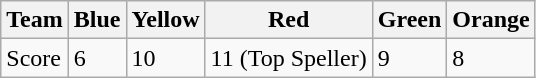<table class="wikitable">
<tr>
<th>Team</th>
<th>Blue</th>
<th>Yellow</th>
<th>Red</th>
<th>Green</th>
<th>Orange</th>
</tr>
<tr>
<td>Score</td>
<td>6</td>
<td>10</td>
<td>11 (Top Speller)</td>
<td>9</td>
<td>8</td>
</tr>
</table>
